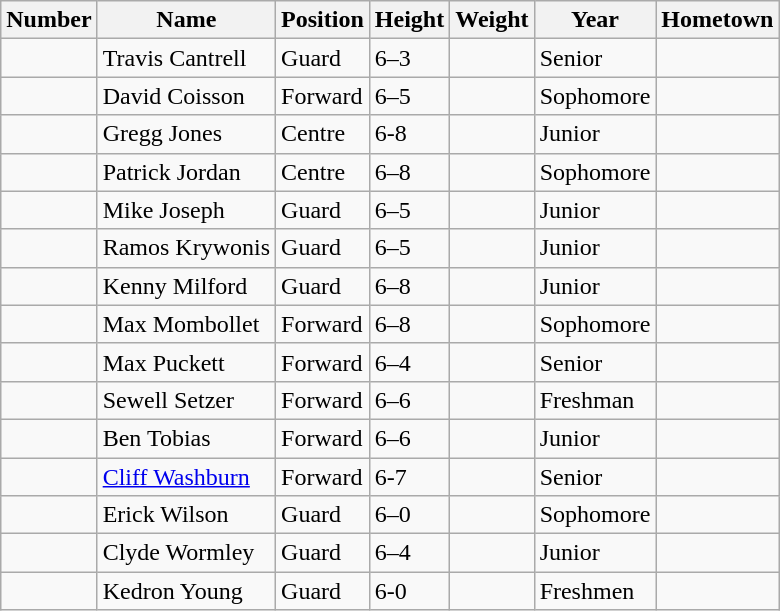<table class="wikitable">
<tr>
<th>Number</th>
<th>Name</th>
<th>Position</th>
<th>Height</th>
<th>Weight</th>
<th>Year</th>
<th>Hometown</th>
</tr>
<tr>
<td></td>
<td>Travis Cantrell</td>
<td>Guard</td>
<td>6–3</td>
<td></td>
<td>Senior</td>
<td></td>
</tr>
<tr>
<td></td>
<td>David Coisson</td>
<td>Forward</td>
<td>6–5</td>
<td></td>
<td>Sophomore</td>
<td></td>
</tr>
<tr>
<td></td>
<td>Gregg Jones</td>
<td>Centre</td>
<td>6-8</td>
<td></td>
<td>Junior</td>
<td></td>
</tr>
<tr>
<td></td>
<td>Patrick Jordan</td>
<td>Centre</td>
<td>6–8</td>
<td></td>
<td>Sophomore</td>
<td></td>
</tr>
<tr>
<td></td>
<td>Mike Joseph</td>
<td>Guard</td>
<td>6–5</td>
<td></td>
<td>Junior</td>
<td></td>
</tr>
<tr>
<td></td>
<td>Ramos Krywonis</td>
<td>Guard</td>
<td>6–5</td>
<td></td>
<td>Junior</td>
<td></td>
</tr>
<tr>
<td></td>
<td>Kenny Milford</td>
<td>Guard</td>
<td>6–8</td>
<td></td>
<td>Junior</td>
<td></td>
</tr>
<tr>
<td></td>
<td>Max Mombollet</td>
<td>Forward</td>
<td>6–8</td>
<td></td>
<td>Sophomore</td>
<td></td>
</tr>
<tr>
<td></td>
<td>Max Puckett</td>
<td>Forward</td>
<td>6–4</td>
<td></td>
<td>Senior</td>
<td></td>
</tr>
<tr>
<td></td>
<td>Sewell Setzer</td>
<td>Forward</td>
<td>6–6</td>
<td></td>
<td>Freshman</td>
<td></td>
</tr>
<tr>
<td></td>
<td>Ben Tobias</td>
<td>Forward</td>
<td>6–6</td>
<td></td>
<td>Junior</td>
<td></td>
</tr>
<tr>
<td></td>
<td><a href='#'>Cliff Washburn</a></td>
<td>Forward</td>
<td>6-7</td>
<td></td>
<td>Senior</td>
<td></td>
</tr>
<tr>
<td></td>
<td>Erick Wilson</td>
<td>Guard</td>
<td>6–0</td>
<td></td>
<td>Sophomore</td>
<td></td>
</tr>
<tr>
<td></td>
<td>Clyde Wormley</td>
<td>Guard</td>
<td>6–4</td>
<td></td>
<td>Junior</td>
<td></td>
</tr>
<tr>
<td></td>
<td>Kedron Young</td>
<td>Guard</td>
<td>6-0</td>
<td></td>
<td>Freshmen</td>
<td></td>
</tr>
</table>
